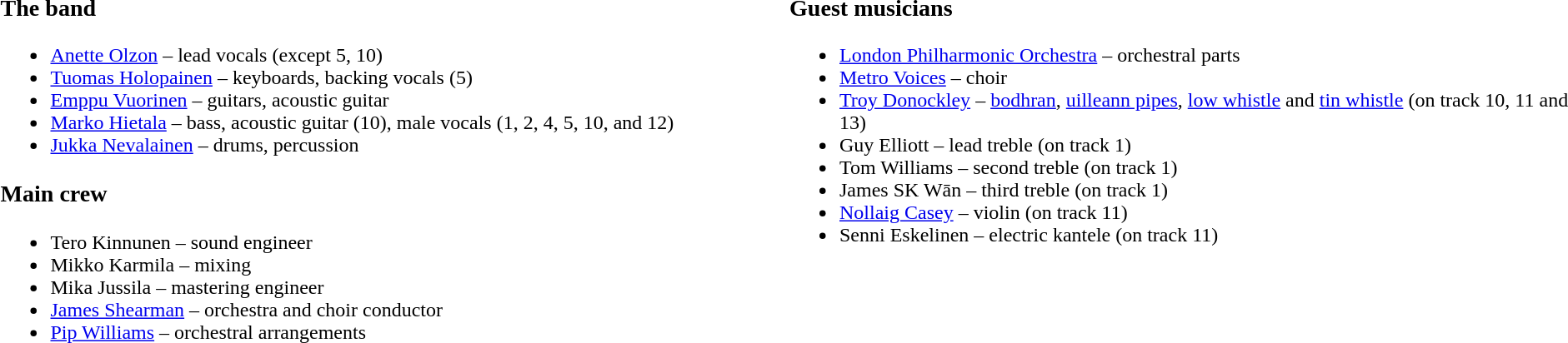<table width="100%">
<tr valign="top">
<td width="50%"><br><h3>The band</h3><ul><li><a href='#'>Anette Olzon</a> – lead vocals (except 5, 10)</li><li><a href='#'>Tuomas Holopainen</a> – keyboards, backing vocals (5)</li><li><a href='#'>Emppu Vuorinen</a> – guitars, acoustic guitar</li><li><a href='#'>Marko Hietala</a> – bass, acoustic guitar (10), male vocals (1, 2, 4, 5, 10, and 12)</li><li><a href='#'>Jukka Nevalainen</a> – drums, percussion</li></ul><h3>Main crew</h3><ul><li>Tero Kinnunen – sound engineer</li><li>Mikko Karmila – mixing</li><li>Mika Jussila – mastering engineer</li><li><a href='#'>James Shearman</a> – orchestra and choir conductor</li><li><a href='#'>Pip Williams</a> – orchestral arrangements</li></ul></td>
<td><br><h3>Guest musicians</h3><ul><li><a href='#'>London Philharmonic Orchestra</a> – orchestral parts</li><li><a href='#'>Metro Voices</a> – choir</li><li><a href='#'>Troy Donockley</a> – <a href='#'>bodhran</a>, <a href='#'>uilleann pipes</a>, <a href='#'>low whistle</a> and <a href='#'>tin whistle</a> (on track 10, 11 and 13)</li><li>Guy Elliott – lead treble (on track 1)</li><li>Tom Williams – second treble (on track 1)</li><li>James SK Wān – third treble (on track 1)</li><li><a href='#'>Nollaig Casey</a> – violin (on track 11)</li><li>Senni Eskelinen – electric kantele (on track 11)</li></ul></td>
</tr>
</table>
